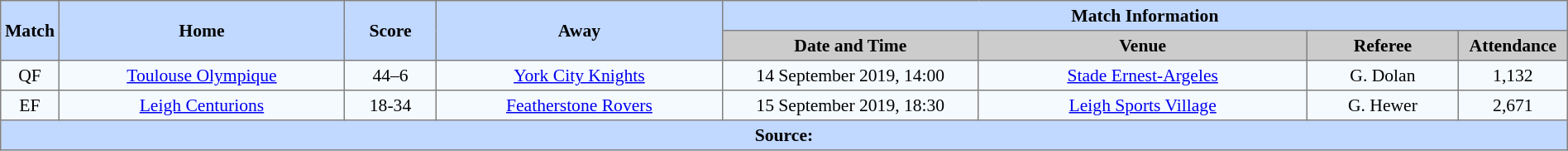<table border=1 style="border-collapse:collapse; font-size:90%; text-align:center;" cellpadding=3 cellspacing=0 width=100%>
<tr bgcolor="#c1d8ff">
<th rowspan="2">Match</th>
<th rowspan="2" width="19%">Home</th>
<th rowspan="2" width="6%">Score</th>
<th rowspan="2" width="19%">Away</th>
<th colspan="4">Match Information</th>
</tr>
<tr bgcolor="#cccccc">
<th width="17%">Date and Time</th>
<th width="22%">Venue</th>
<th width="10%">Referee</th>
<th width="7%">Attendance</th>
</tr>
<tr bgcolor="#f5faff">
<td>QF</td>
<td> <a href='#'>Toulouse Olympique</a></td>
<td>44–6</td>
<td> <a href='#'>York City Knights</a></td>
<td>14 September 2019, 14:00</td>
<td><a href='#'>Stade Ernest-Argeles</a></td>
<td>G. Dolan</td>
<td>1,132</td>
</tr>
<tr bgcolor="#f5faff">
<td>EF</td>
<td> <a href='#'>Leigh Centurions</a></td>
<td>18-34</td>
<td> <a href='#'>Featherstone Rovers</a></td>
<td>15 September 2019, 18:30</td>
<td><a href='#'>Leigh Sports Village</a></td>
<td>G. Hewer</td>
<td>2,671</td>
</tr>
<tr bgcolor="#c1d8ff">
<th colspan="8">Source:</th>
</tr>
</table>
